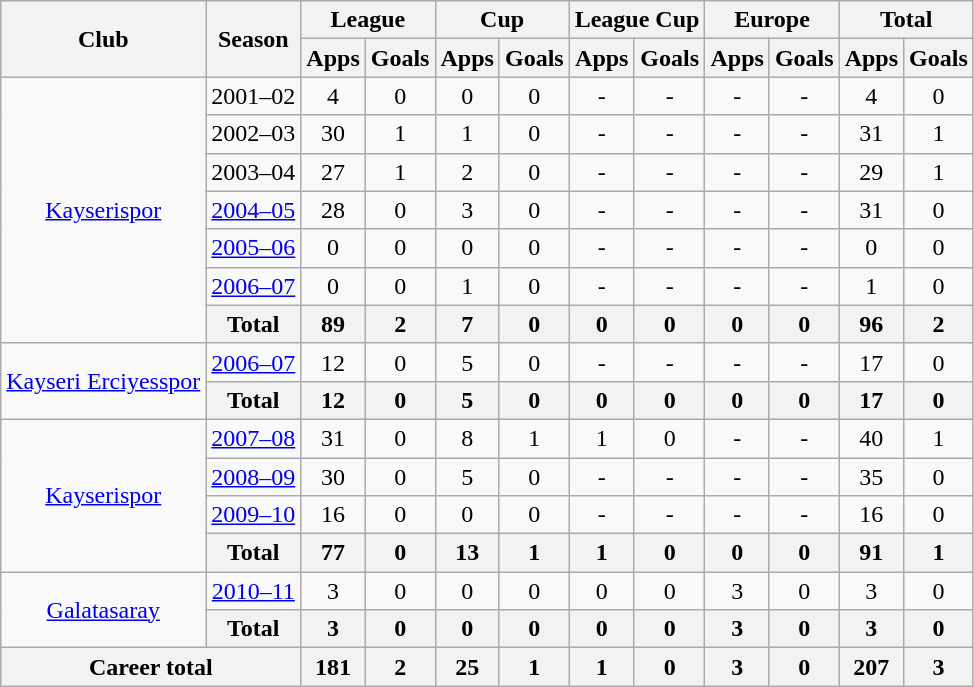<table class="wikitable" style="text-align: center;">
<tr>
<th rowspan="2">Club</th>
<th rowspan="2">Season</th>
<th colspan="2">League</th>
<th colspan="2">Cup</th>
<th colspan="2">League Cup</th>
<th colspan="2">Europe</th>
<th colspan="2">Total</th>
</tr>
<tr>
<th>Apps</th>
<th>Goals</th>
<th>Apps</th>
<th>Goals</th>
<th>Apps</th>
<th>Goals</th>
<th>Apps</th>
<th>Goals</th>
<th>Apps</th>
<th>Goals</th>
</tr>
<tr>
<td rowspan="7" valign="center"><a href='#'>Kayserispor</a></td>
<td>2001–02</td>
<td>4</td>
<td>0</td>
<td>0</td>
<td>0</td>
<td>-</td>
<td>-</td>
<td>-</td>
<td>-</td>
<td>4</td>
<td>0</td>
</tr>
<tr>
<td>2002–03</td>
<td>30</td>
<td>1</td>
<td>1</td>
<td>0</td>
<td>-</td>
<td>-</td>
<td>-</td>
<td>-</td>
<td>31</td>
<td>1</td>
</tr>
<tr>
<td>2003–04</td>
<td>27</td>
<td>1</td>
<td>2</td>
<td>0</td>
<td>-</td>
<td>-</td>
<td>-</td>
<td>-</td>
<td>29</td>
<td>1</td>
</tr>
<tr>
<td><a href='#'>2004–05</a></td>
<td>28</td>
<td>0</td>
<td>3</td>
<td>0</td>
<td>-</td>
<td>-</td>
<td>-</td>
<td>-</td>
<td>31</td>
<td>0</td>
</tr>
<tr>
<td><a href='#'>2005–06</a></td>
<td>0</td>
<td>0</td>
<td>0</td>
<td>0</td>
<td>-</td>
<td>-</td>
<td>-</td>
<td>-</td>
<td>0</td>
<td>0</td>
</tr>
<tr>
<td><a href='#'>2006–07</a></td>
<td>0</td>
<td>0</td>
<td>1</td>
<td>0</td>
<td>-</td>
<td>-</td>
<td>-</td>
<td>-</td>
<td>1</td>
<td>0</td>
</tr>
<tr>
<th>Total</th>
<th>89</th>
<th>2</th>
<th>7</th>
<th>0</th>
<th>0</th>
<th>0</th>
<th>0</th>
<th>0</th>
<th>96</th>
<th>2</th>
</tr>
<tr>
<td rowspan="2" valign="center"><a href='#'>Kayseri Erciyesspor</a></td>
<td><a href='#'>2006–07</a></td>
<td>12</td>
<td>0</td>
<td>5</td>
<td>0</td>
<td>-</td>
<td>-</td>
<td>-</td>
<td>-</td>
<td>17</td>
<td>0</td>
</tr>
<tr>
<th>Total</th>
<th>12</th>
<th>0</th>
<th>5</th>
<th>0</th>
<th>0</th>
<th>0</th>
<th>0</th>
<th>0</th>
<th>17</th>
<th>0</th>
</tr>
<tr>
<td rowspan="4" valign="center"><a href='#'>Kayserispor</a></td>
<td><a href='#'>2007–08</a></td>
<td>31</td>
<td>0</td>
<td>8</td>
<td>1</td>
<td>1</td>
<td>0</td>
<td>-</td>
<td>-</td>
<td>40</td>
<td>1</td>
</tr>
<tr>
<td><a href='#'>2008–09</a></td>
<td>30</td>
<td>0</td>
<td>5</td>
<td>0</td>
<td>-</td>
<td>-</td>
<td>-</td>
<td>-</td>
<td>35</td>
<td>0</td>
</tr>
<tr>
<td><a href='#'>2009–10</a></td>
<td>16</td>
<td>0</td>
<td>0</td>
<td>0</td>
<td>-</td>
<td>-</td>
<td>-</td>
<td>-</td>
<td>16</td>
<td>0</td>
</tr>
<tr>
<th>Total</th>
<th>77</th>
<th>0</th>
<th>13</th>
<th>1</th>
<th>1</th>
<th>0</th>
<th>0</th>
<th>0</th>
<th>91</th>
<th>1</th>
</tr>
<tr>
<td rowspan="2" valign="center"><a href='#'>Galatasaray</a></td>
<td><a href='#'>2010–11</a></td>
<td>3</td>
<td>0</td>
<td>0</td>
<td>0</td>
<td>0</td>
<td>0</td>
<td>3</td>
<td>0</td>
<td>3</td>
<td>0</td>
</tr>
<tr>
<th>Total</th>
<th>3</th>
<th>0</th>
<th>0</th>
<th>0</th>
<th>0</th>
<th>0</th>
<th>3</th>
<th>0</th>
<th>3</th>
<th>0</th>
</tr>
<tr>
<th colspan="2">Career total</th>
<th>181</th>
<th>2</th>
<th>25</th>
<th>1</th>
<th>1</th>
<th>0</th>
<th>3</th>
<th>0</th>
<th>207</th>
<th>3</th>
</tr>
</table>
